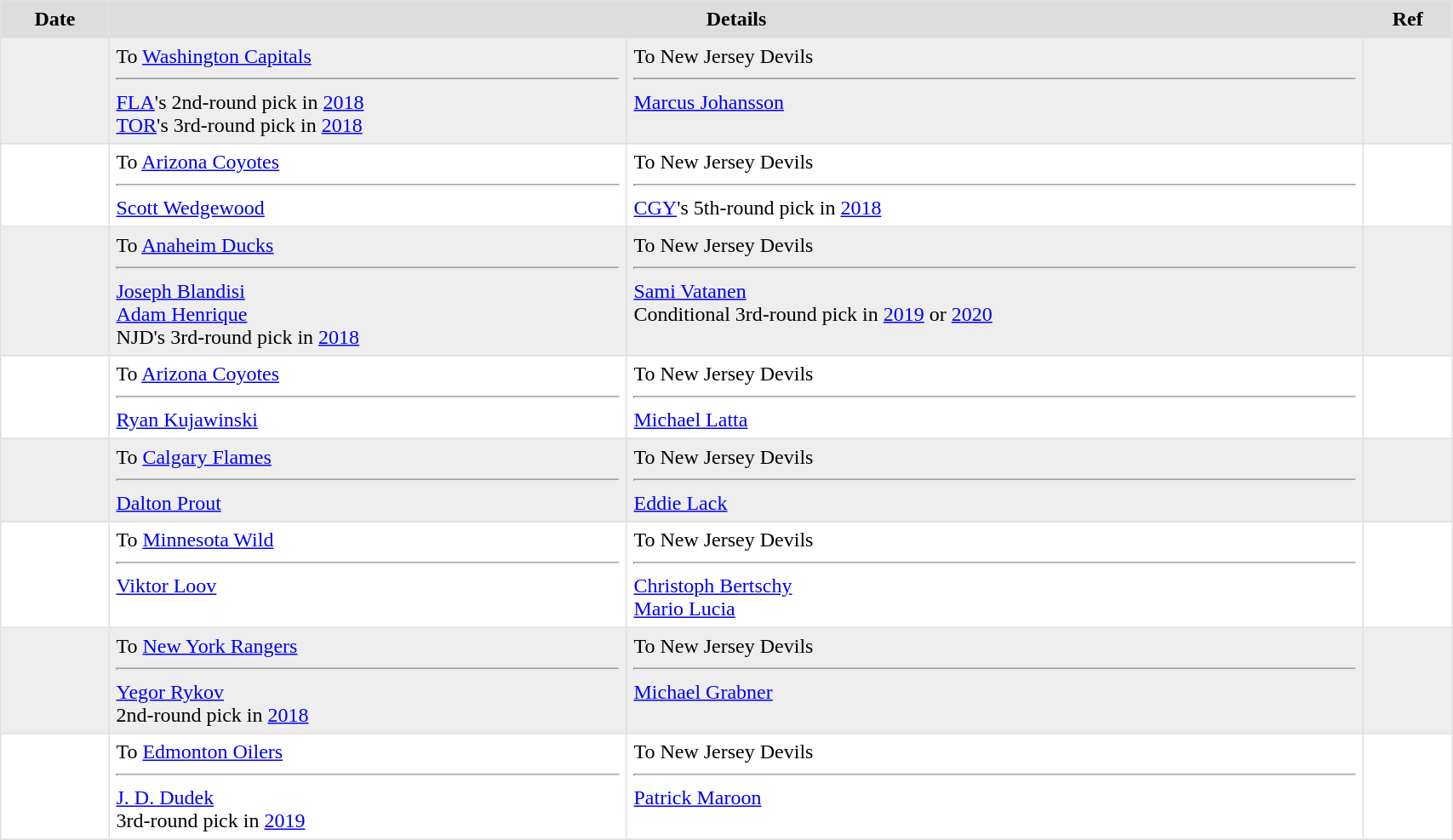<table border=1 style="border-collapse:collapse" bordercolor="#DFDFDF" cellpadding="5" width=90%>
<tr style="background:#ddd; text-align:center;">
<th>Date</th>
<th colspan="2">Details</th>
<th>Ref</th>
</tr>
<tr style="background:#eee;">
<td></td>
<td valign="top">To <a href='#'>Washington Capitals</a><hr><a href='#'>FLA</a>'s 2nd-round pick in <a href='#'>2018</a><br><a href='#'>TOR</a>'s 3rd-round pick in <a href='#'>2018</a></td>
<td valign="top">To New Jersey Devils<hr><a href='#'>Marcus Johansson</a></td>
<td></td>
</tr>
<tr>
<td></td>
<td valign="top">To <a href='#'>Arizona Coyotes</a><hr><a href='#'>Scott Wedgewood</a></td>
<td valign="top">To New Jersey Devils<hr><a href='#'>CGY</a>'s 5th-round pick in <a href='#'>2018</a></td>
<td></td>
</tr>
<tr style="background:#eee;">
<td></td>
<td valign="top">To <a href='#'>Anaheim Ducks</a><hr><a href='#'>Joseph Blandisi</a><br><a href='#'>Adam Henrique</a><br>NJD's 3rd-round pick in <a href='#'>2018</a></td>
<td valign="top">To New Jersey Devils<hr><a href='#'>Sami Vatanen</a><br>Conditional 3rd-round pick in <a href='#'>2019</a> or <a href='#'>2020</a></td>
<td></td>
</tr>
<tr>
<td></td>
<td valign="top">To <a href='#'>Arizona Coyotes</a><hr><a href='#'>Ryan Kujawinski</a></td>
<td valign="top">To New Jersey Devils<hr><a href='#'>Michael Latta</a></td>
<td></td>
</tr>
<tr style="background:#eee;">
<td></td>
<td valign="top">To <a href='#'>Calgary Flames</a><hr><a href='#'>Dalton Prout</a></td>
<td valign="top">To New Jersey Devils<hr><a href='#'>Eddie Lack</a></td>
<td></td>
</tr>
<tr>
<td></td>
<td valign="top">To <a href='#'>Minnesota Wild</a><hr><a href='#'>Viktor Loov</a></td>
<td valign="top">To New Jersey Devils<hr><a href='#'>Christoph Bertschy</a><br><a href='#'>Mario Lucia</a></td>
<td></td>
</tr>
<tr style="background:#eee;">
<td></td>
<td valign="top">To <a href='#'>New York Rangers</a><hr><a href='#'>Yegor Rykov</a><br>2nd-round pick in <a href='#'>2018</a></td>
<td valign="top">To New Jersey Devils<hr><a href='#'>Michael Grabner</a></td>
<td></td>
</tr>
<tr>
<td></td>
<td valign="top">To <a href='#'>Edmonton Oilers</a><hr><a href='#'>J. D. Dudek</a><br>3rd-round pick in <a href='#'>2019</a></td>
<td valign="top">To New Jersey Devils<hr><a href='#'>Patrick Maroon</a></td>
<td></td>
</tr>
</table>
